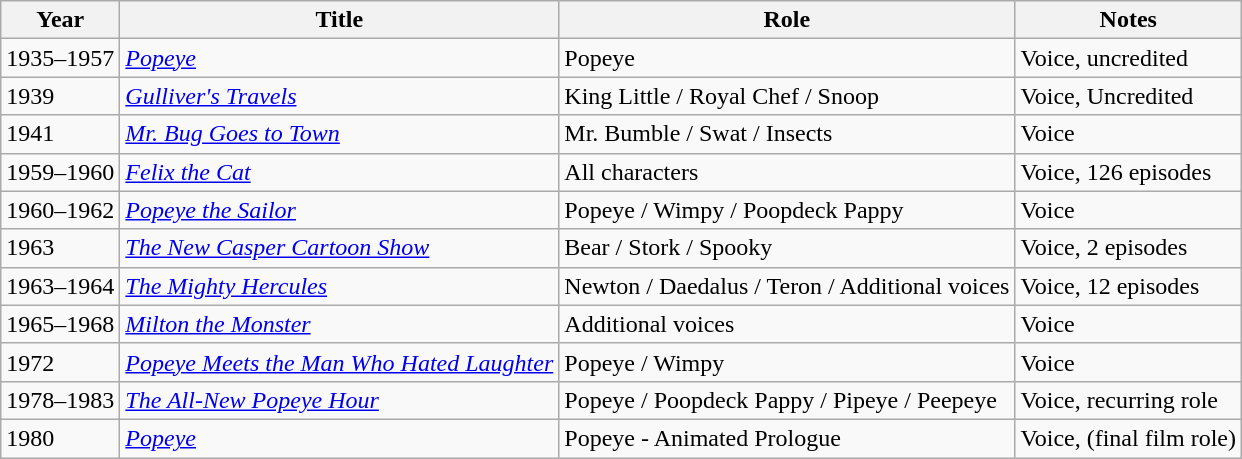<table class="wikitable">
<tr>
<th>Year</th>
<th>Title</th>
<th>Role</th>
<th>Notes</th>
</tr>
<tr>
<td>1935–1957</td>
<td><em><a href='#'>Popeye</a></em></td>
<td>Popeye</td>
<td>Voice, uncredited</td>
</tr>
<tr>
<td>1939</td>
<td><em><a href='#'>Gulliver's Travels</a></em></td>
<td>King Little / Royal Chef / Snoop</td>
<td>Voice, Uncredited</td>
</tr>
<tr>
<td>1941</td>
<td><em><a href='#'>Mr. Bug Goes to Town</a></em></td>
<td>Mr. Bumble / Swat / Insects</td>
<td>Voice</td>
</tr>
<tr>
<td>1959–1960</td>
<td><em><a href='#'>Felix the Cat</a></em></td>
<td>All characters</td>
<td>Voice, 126 episodes</td>
</tr>
<tr>
<td>1960–1962</td>
<td><em><a href='#'>Popeye the Sailor</a></em></td>
<td>Popeye / Wimpy / Poopdeck Pappy</td>
<td>Voice</td>
</tr>
<tr>
<td>1963</td>
<td><em><a href='#'>The New Casper Cartoon Show</a></em></td>
<td>Bear / Stork / Spooky</td>
<td>Voice, 2 episodes</td>
</tr>
<tr>
<td>1963–1964</td>
<td><em><a href='#'>The Mighty Hercules</a></em></td>
<td>Newton / Daedalus / Teron / Additional voices</td>
<td>Voice, 12 episodes</td>
</tr>
<tr>
<td>1965–1968</td>
<td><em><a href='#'>Milton the Monster</a></em></td>
<td>Additional voices</td>
<td>Voice</td>
</tr>
<tr>
<td>1972</td>
<td><em><a href='#'>Popeye Meets the Man Who Hated Laughter</a></em></td>
<td>Popeye / Wimpy</td>
<td>Voice</td>
</tr>
<tr>
<td>1978–1983</td>
<td><em><a href='#'>The All-New Popeye Hour</a></em></td>
<td>Popeye / Poopdeck Pappy / Pipeye / Peepeye</td>
<td>Voice, recurring role</td>
</tr>
<tr>
<td>1980</td>
<td><em><a href='#'>Popeye</a></em></td>
<td>Popeye - Animated Prologue</td>
<td>Voice, (final film role)</td>
</tr>
</table>
